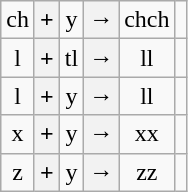<table class="wikitable" style="text-align: center;">
<tr>
<td>ch</td>
<th>+</th>
<td>y</td>
<th>→</th>
<td>chch</td>
<td style="text-align: left"></td>
</tr>
<tr>
<td>l</td>
<th>+</th>
<td>tl</td>
<th>→</th>
<td>ll</td>
<td style="text-align: left"></td>
</tr>
<tr>
<td>l</td>
<th>+</th>
<td>y</td>
<th>→</th>
<td>ll</td>
<td style="text-align: left"></td>
</tr>
<tr>
<td>x</td>
<th>+</th>
<td>y</td>
<th>→</th>
<td>xx</td>
<td style="text-align: left"></td>
</tr>
<tr>
<td>z</td>
<th>+</th>
<td>y</td>
<th>→</th>
<td>zz</td>
<td style="text-align: left"></td>
</tr>
</table>
